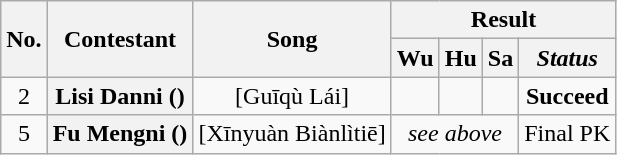<table class="wikitable plainrowheaders" style="text-align:center;">
<tr>
<th scope="col" rowspan="2">No.</th>
<th scope="col" rowspan="2">Contestant</th>
<th scope="col" rowspan="2">Song</th>
<th scope="col" colspan="4">Result</th>
</tr>
<tr>
<th scope="col">Wu</th>
<th scope="col">Hu</th>
<th scope="col">Sa</th>
<th scope="col"><em>Status</em></th>
</tr>
<tr>
<td>2</td>
<th scope="row">Lisi Danni ()</th>
<td> [Guīqù Lái]</td>
<td></td>
<td></td>
<td></td>
<td><strong>Succeed</strong></td>
</tr>
<tr>
<td>5</td>
<th scope="row">Fu Mengni ()</th>
<td> [Xīnyuàn Biànlìtiē]</td>
<td colspan="3"><em>see above</em></td>
<td>Final PK</td>
</tr>
</table>
